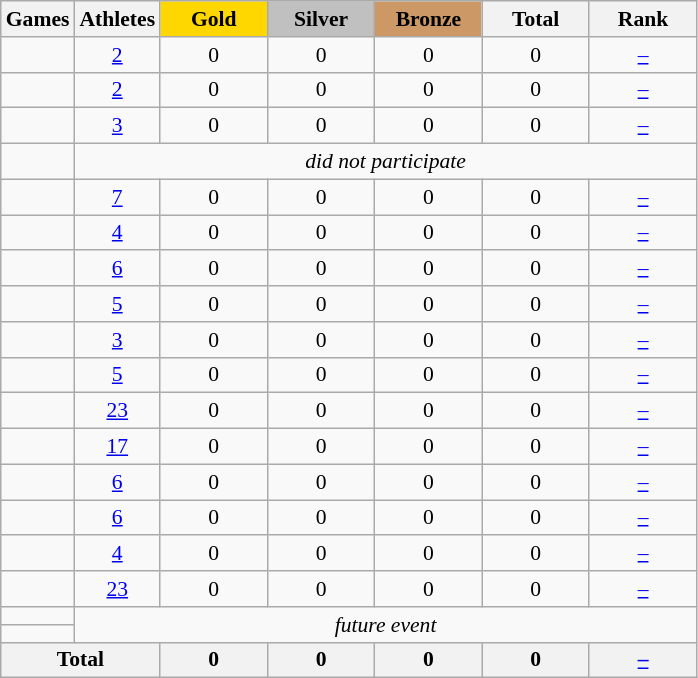<table class="wikitable" style="text-align:center; font-size:90%;">
<tr>
<th>Games</th>
<th>Athletes</th>
<td style="background:gold; width:4.5em; font-weight:bold;">Gold</td>
<td style="background:silver; width:4.5em; font-weight:bold;">Silver</td>
<td style="background:#cc9966; width:4.5em; font-weight:bold;">Bronze</td>
<th style="width:4.5em; font-weight:bold;">Total</th>
<th style="width:4.5em; font-weight:bold;">Rank</th>
</tr>
<tr>
<td align=left></td>
<td><a href='#'>2</a></td>
<td>0</td>
<td>0</td>
<td>0</td>
<td>0</td>
<td><a href='#'>–</a></td>
</tr>
<tr>
<td align=left></td>
<td><a href='#'>2</a></td>
<td>0</td>
<td>0</td>
<td>0</td>
<td>0</td>
<td><a href='#'>–</a></td>
</tr>
<tr>
<td align=left></td>
<td><a href='#'>3</a></td>
<td>0</td>
<td>0</td>
<td>0</td>
<td>0</td>
<td><a href='#'>–</a></td>
</tr>
<tr>
<td align=left></td>
<td colspan=6><em>did not participate</em></td>
</tr>
<tr>
<td align=left></td>
<td><a href='#'>7</a></td>
<td>0</td>
<td>0</td>
<td>0</td>
<td>0</td>
<td><a href='#'>–</a></td>
</tr>
<tr>
<td align=left></td>
<td><a href='#'>4</a></td>
<td>0</td>
<td>0</td>
<td>0</td>
<td>0</td>
<td><a href='#'>–</a></td>
</tr>
<tr>
<td align=left></td>
<td><a href='#'>6</a></td>
<td>0</td>
<td>0</td>
<td>0</td>
<td>0</td>
<td><a href='#'>–</a></td>
</tr>
<tr>
<td align=left></td>
<td><a href='#'>5</a></td>
<td>0</td>
<td>0</td>
<td>0</td>
<td>0</td>
<td><a href='#'>–</a></td>
</tr>
<tr>
<td align=left></td>
<td><a href='#'>3</a></td>
<td>0</td>
<td>0</td>
<td>0</td>
<td>0</td>
<td><a href='#'>–</a></td>
</tr>
<tr>
<td align=left></td>
<td><a href='#'>5</a></td>
<td>0</td>
<td>0</td>
<td>0</td>
<td>0</td>
<td><a href='#'>–</a></td>
</tr>
<tr>
<td align=left></td>
<td><a href='#'>23</a></td>
<td>0</td>
<td>0</td>
<td>0</td>
<td>0</td>
<td><a href='#'>–</a></td>
</tr>
<tr>
<td align=left></td>
<td><a href='#'>17</a></td>
<td>0</td>
<td>0</td>
<td>0</td>
<td>0</td>
<td><a href='#'>–</a></td>
</tr>
<tr>
<td align=left></td>
<td><a href='#'>6</a></td>
<td>0</td>
<td>0</td>
<td>0</td>
<td>0</td>
<td><a href='#'>–</a></td>
</tr>
<tr>
<td align=left></td>
<td><a href='#'>6</a></td>
<td>0</td>
<td>0</td>
<td>0</td>
<td>0</td>
<td><a href='#'>–</a></td>
</tr>
<tr>
<td align=left></td>
<td><a href='#'>4</a></td>
<td>0</td>
<td>0</td>
<td>0</td>
<td>0</td>
<td><a href='#'>–</a></td>
</tr>
<tr>
<td align=left></td>
<td><a href='#'>23</a></td>
<td>0</td>
<td>0</td>
<td>0</td>
<td>0</td>
<td><a href='#'>–</a></td>
</tr>
<tr>
<td align=left></td>
<td colspan=6; rowspan=2><em>future event</em></td>
</tr>
<tr>
<td align=left></td>
</tr>
<tr>
<th colspan=2>Total</th>
<th>0</th>
<th>0</th>
<th>0</th>
<th>0</th>
<th><a href='#'>–</a></th>
</tr>
</table>
